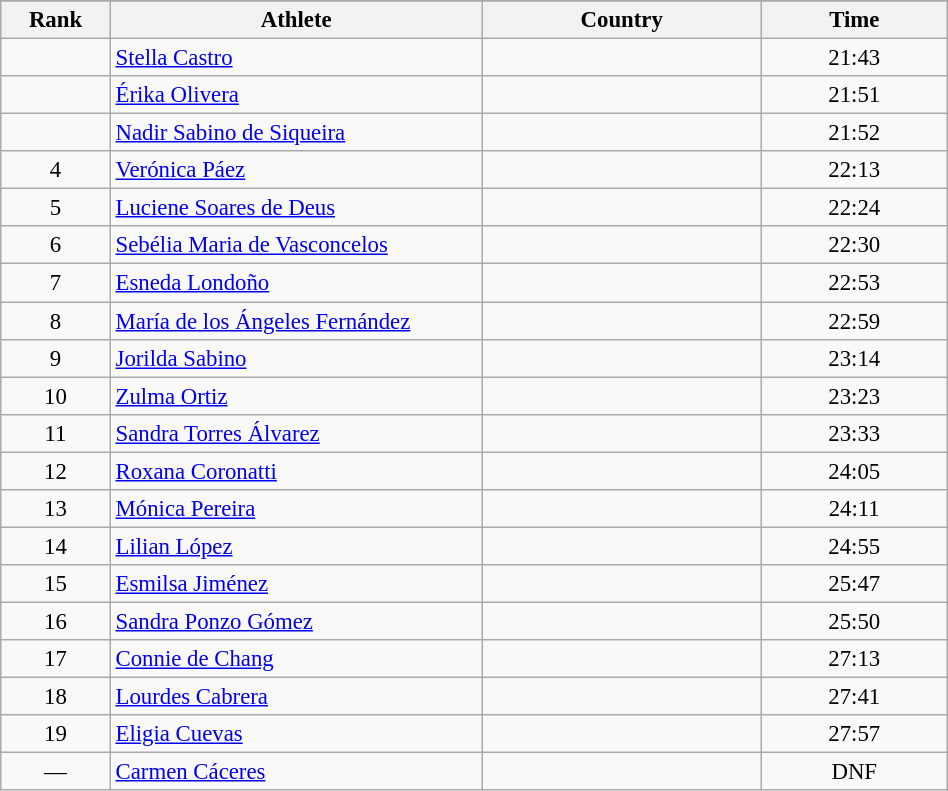<table class="wikitable sortable" style=" text-align:center; font-size:95%;" width="50%">
<tr>
</tr>
<tr>
<th width=5%>Rank</th>
<th width=20%>Athlete</th>
<th width=15%>Country</th>
<th width=10%>Time</th>
</tr>
<tr>
<td align=center></td>
<td align=left><a href='#'>Stella Castro</a></td>
<td align=left></td>
<td>21:43</td>
</tr>
<tr>
<td align=center></td>
<td align=left><a href='#'>Érika Olivera</a></td>
<td align=left></td>
<td>21:51</td>
</tr>
<tr>
<td align=center></td>
<td align=left><a href='#'>Nadir Sabino de Siqueira</a></td>
<td align=left></td>
<td>21:52</td>
</tr>
<tr>
<td align=center>4</td>
<td align=left><a href='#'>Verónica Páez</a></td>
<td align=left></td>
<td>22:13</td>
</tr>
<tr>
<td align=center>5</td>
<td align=left><a href='#'>Luciene Soares de Deus</a></td>
<td align=left></td>
<td>22:24</td>
</tr>
<tr>
<td align=center>6</td>
<td align=left><a href='#'>Sebélia Maria de Vasconcelos</a></td>
<td align=left></td>
<td>22:30</td>
</tr>
<tr>
<td align=center>7</td>
<td align=left><a href='#'>Esneda Londoño</a></td>
<td align=left></td>
<td>22:53</td>
</tr>
<tr>
<td align=center>8</td>
<td align=left><a href='#'>María de los Ángeles Fernández</a></td>
<td align=left></td>
<td>22:59</td>
</tr>
<tr>
<td align=center>9</td>
<td align=left><a href='#'>Jorilda Sabino</a></td>
<td align=left></td>
<td>23:14</td>
</tr>
<tr>
<td align=center>10</td>
<td align=left><a href='#'>Zulma Ortiz</a></td>
<td align=left></td>
<td>23:23</td>
</tr>
<tr>
<td align=center>11</td>
<td align=left><a href='#'>Sandra Torres Álvarez</a></td>
<td align=left></td>
<td>23:33</td>
</tr>
<tr>
<td align=center>12</td>
<td align=left><a href='#'>Roxana Coronatti</a></td>
<td align=left></td>
<td>24:05</td>
</tr>
<tr>
<td align=center>13</td>
<td align=left><a href='#'>Mónica Pereira</a></td>
<td align=left></td>
<td>24:11</td>
</tr>
<tr>
<td align=center>14</td>
<td align=left><a href='#'>Lilian López</a></td>
<td align=left></td>
<td>24:55</td>
</tr>
<tr>
<td align=center>15</td>
<td align=left><a href='#'>Esmilsa Jiménez</a></td>
<td align=left></td>
<td>25:47</td>
</tr>
<tr>
<td align=center>16</td>
<td align=left><a href='#'>Sandra Ponzo Gómez</a></td>
<td align=left></td>
<td>25:50</td>
</tr>
<tr>
<td align=center>17</td>
<td align=left><a href='#'>Connie de Chang</a></td>
<td align=left></td>
<td>27:13</td>
</tr>
<tr>
<td align=center>18</td>
<td align=left><a href='#'>Lourdes Cabrera</a></td>
<td align=left></td>
<td>27:41</td>
</tr>
<tr>
<td align=center>19</td>
<td align=left><a href='#'>Eligia Cuevas</a></td>
<td align=left></td>
<td>27:57</td>
</tr>
<tr>
<td align=center>—</td>
<td align=left><a href='#'>Carmen Cáceres</a></td>
<td align=left></td>
<td>DNF</td>
</tr>
</table>
